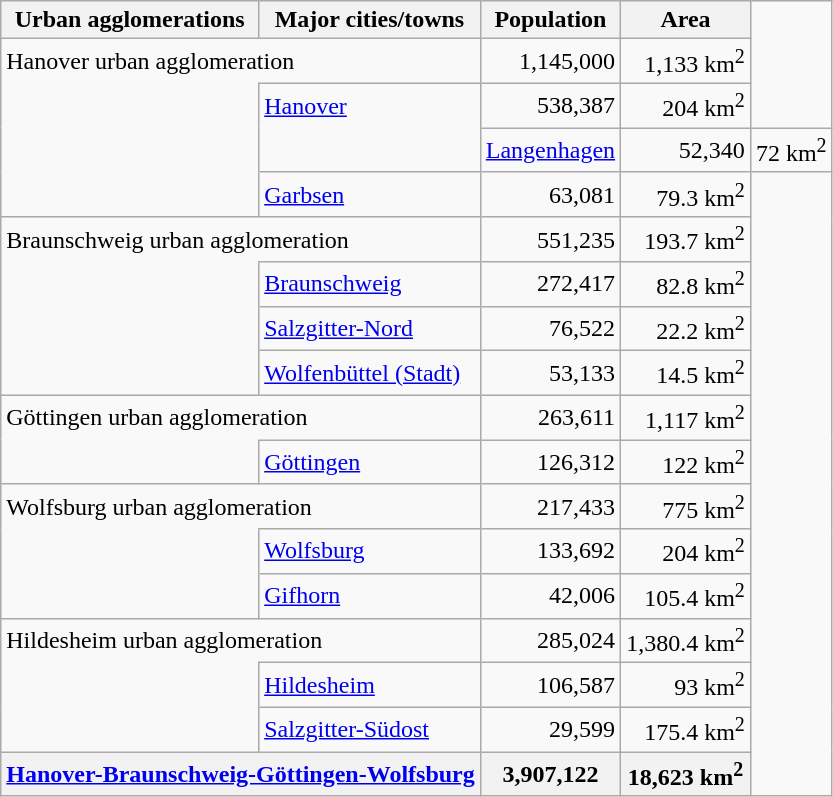<table class="wikitable" style="text-align:right;">
<tr>
<th>Urban agglomerations</th>
<th>Major cities/towns</th>
<th>Population</th>
<th>Area</th>
</tr>
<tr>
<td scope="rowgroup" colspan="2" style="text-align:left;">Hanover urban agglomeration</td>
<td>1,145,000</td>
<td>1,133 km<sup>2</sup></td>
</tr>
<tr>
<td rowspan="2" style="border-top:hidden"></td>
<td style="text-align:left;"><a href='#'>Hanover</a></td>
<td>538,387</td>
<td>204 km<sup>2</sup></td>
</tr>
<tr>
<td rowspan="1" style="border-top:hidden"></td>
<td style="text-align:left;"><a href='#'>Langenhagen</a></td>
<td>52,340</td>
<td>72 km<sup>2</sup></td>
</tr>
<tr>
<td rowspan="1" style="border-top:hidden"></td>
<td style="text-align:left;"><a href='#'>Garbsen</a></td>
<td>63,081</td>
<td>79.3 km<sup>2</sup></td>
</tr>
<tr>
<td scope="rowgroup" colspan="2" style="text-align:left;">Braunschweig urban agglomeration</td>
<td>551,235</td>
<td>193.7 km<sup>2</sup></td>
</tr>
<tr>
<td rowspan="1" style="border-top:hidden"></td>
<td style="text-align:left;"><a href='#'>Braunschweig</a></td>
<td>272,417</td>
<td>82.8 km<sup>2</sup></td>
</tr>
<tr>
<td rowspan="1" style="border-top:hidden"></td>
<td style="text-align:left;"><a href='#'>Salzgitter-Nord</a></td>
<td>76,522</td>
<td>22.2 km<sup>2</sup></td>
</tr>
<tr>
<td rowspan="1" style="border-top:hidden"></td>
<td style="text-align:left;"><a href='#'>Wolfenbüttel (Stadt)</a></td>
<td>53,133</td>
<td>14.5 km<sup>2</sup></td>
</tr>
<tr>
<td scope="rowgroup" colspan="2" style="text-align:left;">Göttingen urban agglomeration</td>
<td>263,611</td>
<td>1,117 km<sup>2</sup></td>
</tr>
<tr>
<td rowspan="1" style="border-top:hidden"></td>
<td style="text-align:left;"><a href='#'>Göttingen</a></td>
<td>126,312</td>
<td>122 km<sup>2</sup></td>
</tr>
<tr>
<td scope="rowgroup" colspan="2" style="text-align:left;">Wolfsburg urban agglomeration</td>
<td>217,433</td>
<td>775 km<sup>2</sup></td>
</tr>
<tr>
<td rowspan="1" style="border-top:hidden"></td>
<td style="text-align:left;"><a href='#'>Wolfsburg</a></td>
<td>133,692</td>
<td>204 km<sup>2</sup></td>
</tr>
<tr>
<td rowspan="1" style="border-top:hidden"></td>
<td style="text-align:left;"><a href='#'>Gifhorn</a></td>
<td>42,006</td>
<td>105.4 km<sup>2</sup></td>
</tr>
<tr>
<td scope="rowgroup" colspan="2" style="text-align:left;">Hildesheim urban agglomeration</td>
<td>285,024</td>
<td>1,380.4 km<sup>2</sup></td>
</tr>
<tr>
<td rowspan="1" style="border-top:hidden"></td>
<td style="text-align:left;"><a href='#'>Hildesheim</a></td>
<td>106,587</td>
<td>93 km<sup>2</sup></td>
</tr>
<tr>
<td rowspan="1" style="border-top:hidden"></td>
<td style="text-align:left;"><a href='#'>Salzgitter-Südost</a></td>
<td>29,599</td>
<td>175.4 km<sup>2</sup></td>
</tr>
<tr>
<th colspan=2><a href='#'>Hanover-Braunschweig-Göttingen-Wolfsburg</a></th>
<th>3,907,122</th>
<th>18,623 km<sup>2</sup></th>
</tr>
</table>
